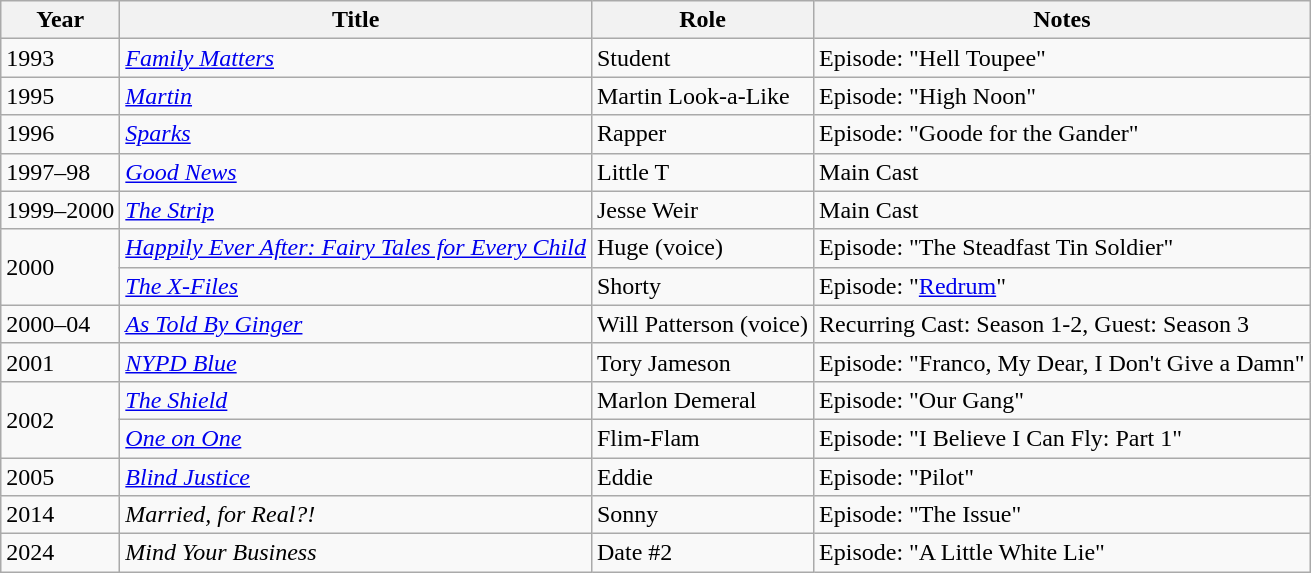<table class="wikitable sortable">
<tr>
<th>Year</th>
<th>Title</th>
<th>Role</th>
<th>Notes</th>
</tr>
<tr>
<td>1993</td>
<td><em><a href='#'>Family Matters</a></em></td>
<td>Student</td>
<td>Episode: "Hell Toupee"</td>
</tr>
<tr>
<td>1995</td>
<td><em><a href='#'>Martin</a></em></td>
<td>Martin Look-a-Like</td>
<td>Episode: "High Noon"</td>
</tr>
<tr>
<td>1996</td>
<td><em><a href='#'>Sparks</a></em></td>
<td>Rapper</td>
<td>Episode: "Goode for the Gander"</td>
</tr>
<tr>
<td>1997–98</td>
<td><em><a href='#'>Good News</a></em></td>
<td>Little T</td>
<td>Main Cast</td>
</tr>
<tr>
<td>1999–2000</td>
<td><em><a href='#'>The Strip</a></em></td>
<td>Jesse Weir</td>
<td>Main Cast</td>
</tr>
<tr>
<td rowspan=2>2000</td>
<td><em><a href='#'>Happily Ever After: Fairy Tales for Every Child</a></em></td>
<td>Huge (voice)</td>
<td>Episode: "The Steadfast Tin Soldier"</td>
</tr>
<tr>
<td><em><a href='#'>The X-Files</a></em></td>
<td>Shorty</td>
<td>Episode: "<a href='#'>Redrum</a>"</td>
</tr>
<tr>
<td>2000–04</td>
<td><em><a href='#'>As Told By Ginger</a></em></td>
<td>Will Patterson (voice)</td>
<td>Recurring Cast: Season 1-2, Guest: Season 3</td>
</tr>
<tr>
<td>2001</td>
<td><em><a href='#'>NYPD Blue</a></em></td>
<td>Tory Jameson</td>
<td>Episode: "Franco, My Dear, I Don't Give a Damn"</td>
</tr>
<tr>
<td rowspan=2>2002</td>
<td><em><a href='#'>The Shield</a></em></td>
<td>Marlon Demeral</td>
<td>Episode: "Our Gang"</td>
</tr>
<tr>
<td><em><a href='#'>One on One</a></em></td>
<td>Flim-Flam</td>
<td>Episode: "I Believe I Can Fly: Part 1"</td>
</tr>
<tr>
<td>2005</td>
<td><em><a href='#'>Blind Justice</a></em></td>
<td>Eddie</td>
<td>Episode: "Pilot"</td>
</tr>
<tr>
<td>2014</td>
<td><em>Married, for Real?!</em></td>
<td>Sonny</td>
<td>Episode: "The Issue"</td>
</tr>
<tr>
<td>2024</td>
<td><em>Mind Your Business</em></td>
<td>Date #2</td>
<td>Episode: "A Little White Lie"</td>
</tr>
</table>
